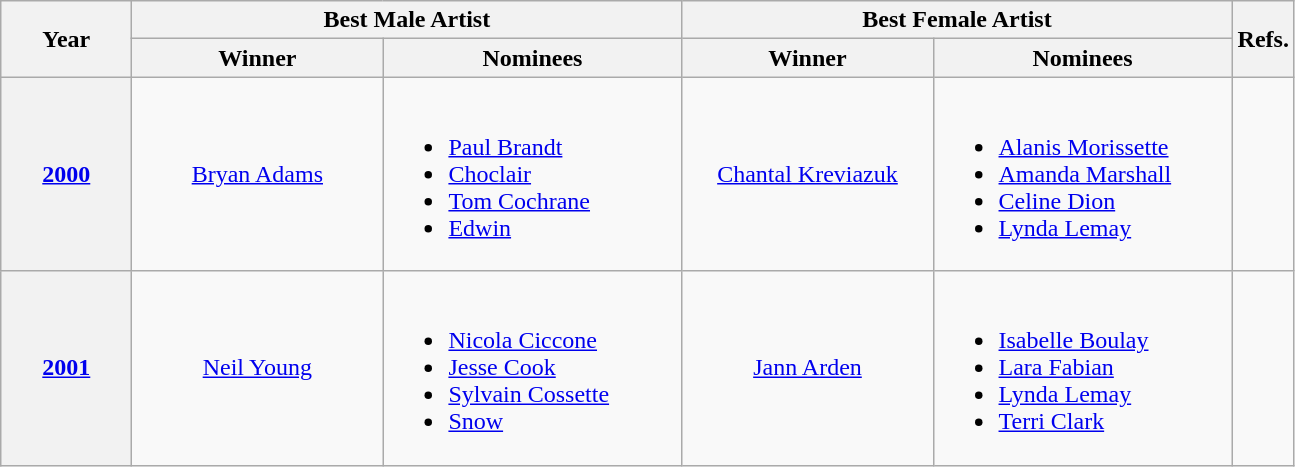<table class="wikitable sortable">
<tr>
<th scope="col" style="width:5em;" rowspan="2">Year</th>
<th scope="col" class="unsortable" colspan="2">Best Male Artist</th>
<th scope="col" class="unsortable" colspan="2">Best Female Artist</th>
<th scope="col" class="unsortable" rowspan="2">Refs.</th>
</tr>
<tr>
<th scope="col" style="width:10em;">Winner</th>
<th scope="col" style="width:12em;">Nominees</th>
<th scope="col" style="width:10em;">Winner</th>
<th scope="col" style="width:12em;">Nominees</th>
</tr>
<tr>
<th scope="row"><a href='#'>2000</a></th>
<td align="center"><a href='#'>Bryan Adams</a></td>
<td><br><ul><li><a href='#'>Paul Brandt</a></li><li><a href='#'>Choclair</a></li><li><a href='#'>Tom Cochrane</a></li><li><a href='#'>Edwin</a></li></ul></td>
<td align="center"><a href='#'>Chantal Kreviazuk</a></td>
<td><br><ul><li><a href='#'>Alanis Morissette</a></li><li><a href='#'>Amanda Marshall</a></li><li><a href='#'>Celine Dion</a></li><li><a href='#'>Lynda Lemay</a></li></ul></td>
<td align="center"></td>
</tr>
<tr>
<th scope="row"><a href='#'>2001</a></th>
<td align="center"><a href='#'>Neil Young</a></td>
<td><br><ul><li><a href='#'>Nicola Ciccone</a></li><li><a href='#'>Jesse Cook</a></li><li><a href='#'>Sylvain Cossette</a></li><li><a href='#'>Snow</a></li></ul></td>
<td align="center"><a href='#'>Jann Arden</a></td>
<td><br><ul><li><a href='#'>Isabelle Boulay</a></li><li><a href='#'>Lara Fabian</a></li><li><a href='#'>Lynda Lemay</a></li><li><a href='#'>Terri Clark</a></li></ul></td>
<td align="center"></td>
</tr>
</table>
